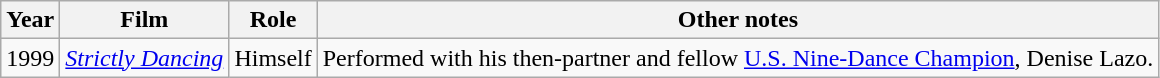<table class="wikitable">
<tr>
<th>Year</th>
<th>Film</th>
<th>Role</th>
<th>Other notes</th>
</tr>
<tr>
<td>1999</td>
<td><em><a href='#'>Strictly Dancing</a></em></td>
<td>Himself</td>
<td>Performed with his then-partner and fellow <a href='#'>U.S. Nine-Dance Champion</a>, Denise Lazo.</td>
</tr>
</table>
